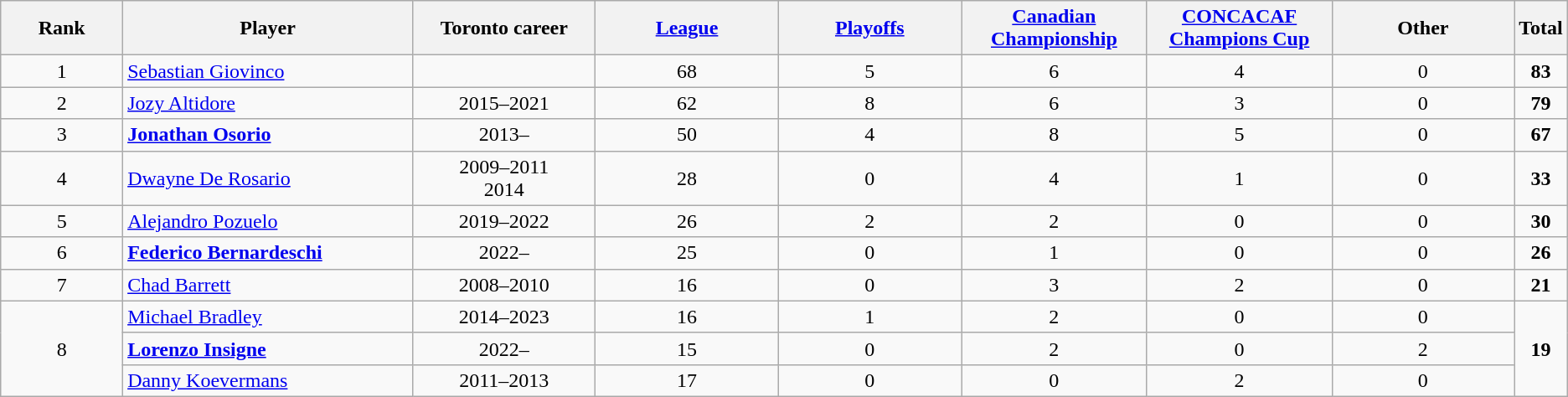<table class="wikitable sortable" style="text-align:center;">
<tr>
<th width=8%>Rank</th>
<th width=19%>Player</th>
<th width=12%>Toronto career</th>
<th width=12%><a href='#'>League</a></th>
<th width=12%><a href='#'>Playoffs</a></th>
<th width=12%><a href='#'>Canadian Championship</a></th>
<th width=12%><a href='#'>CONCACAF Champions Cup</a></th>
<th width=12%>Other</th>
<th width=12%>Total</th>
</tr>
<tr>
<td>1</td>
<td align="left"> <a href='#'>Sebastian Giovinco</a></td>
<td></td>
<td>68</td>
<td>5</td>
<td>6</td>
<td>4</td>
<td>0</td>
<td><strong>83</strong></td>
</tr>
<tr>
<td>2</td>
<td align="left"> <a href='#'>Jozy Altidore</a></td>
<td>2015–2021</td>
<td>62</td>
<td>8</td>
<td>6</td>
<td>3</td>
<td>0</td>
<td><strong>79</strong></td>
</tr>
<tr>
<td>3</td>
<td align="left"> <strong><a href='#'>Jonathan Osorio</a></strong></td>
<td>2013–</td>
<td>50</td>
<td>4</td>
<td>8</td>
<td>5</td>
<td>0</td>
<td><strong>67</strong></td>
</tr>
<tr>
<td>4</td>
<td align="left"> <a href='#'>Dwayne De Rosario</a></td>
<td>2009–2011<br>2014</td>
<td>28</td>
<td>0</td>
<td>4</td>
<td>1</td>
<td>0</td>
<td><strong>33</strong></td>
</tr>
<tr>
<td>5</td>
<td align="left"> <a href='#'>Alejandro Pozuelo</a></td>
<td>2019–2022</td>
<td>26</td>
<td>2</td>
<td>2</td>
<td>0</td>
<td>0</td>
<td><strong>30</strong></td>
</tr>
<tr>
<td>6</td>
<td align="left"> <strong><a href='#'>Federico Bernardeschi</a></strong></td>
<td>2022–</td>
<td>25</td>
<td>0</td>
<td>1</td>
<td>0</td>
<td>0</td>
<td><strong>26</strong></td>
</tr>
<tr>
<td>7</td>
<td align="left"> <a href='#'>Chad Barrett</a></td>
<td>2008–2010</td>
<td>16</td>
<td>0</td>
<td>3</td>
<td>2</td>
<td>0</td>
<td><strong>21</strong></td>
</tr>
<tr>
<td rowspan="3">8</td>
<td align="left"> <a href='#'>Michael Bradley</a></td>
<td>2014–2023</td>
<td>16</td>
<td>1</td>
<td>2</td>
<td>0</td>
<td>0</td>
<td rowspan="3"><strong>19</strong></td>
</tr>
<tr>
<td align="left"> <strong><a href='#'>Lorenzo Insigne</a></strong></td>
<td>2022–</td>
<td>15</td>
<td>0</td>
<td>2</td>
<td>0</td>
<td>2</td>
</tr>
<tr>
<td align="left"> <a href='#'>Danny Koevermans</a></td>
<td>2011–2013</td>
<td>17</td>
<td>0</td>
<td>0</td>
<td>2</td>
<td>0</td>
</tr>
</table>
